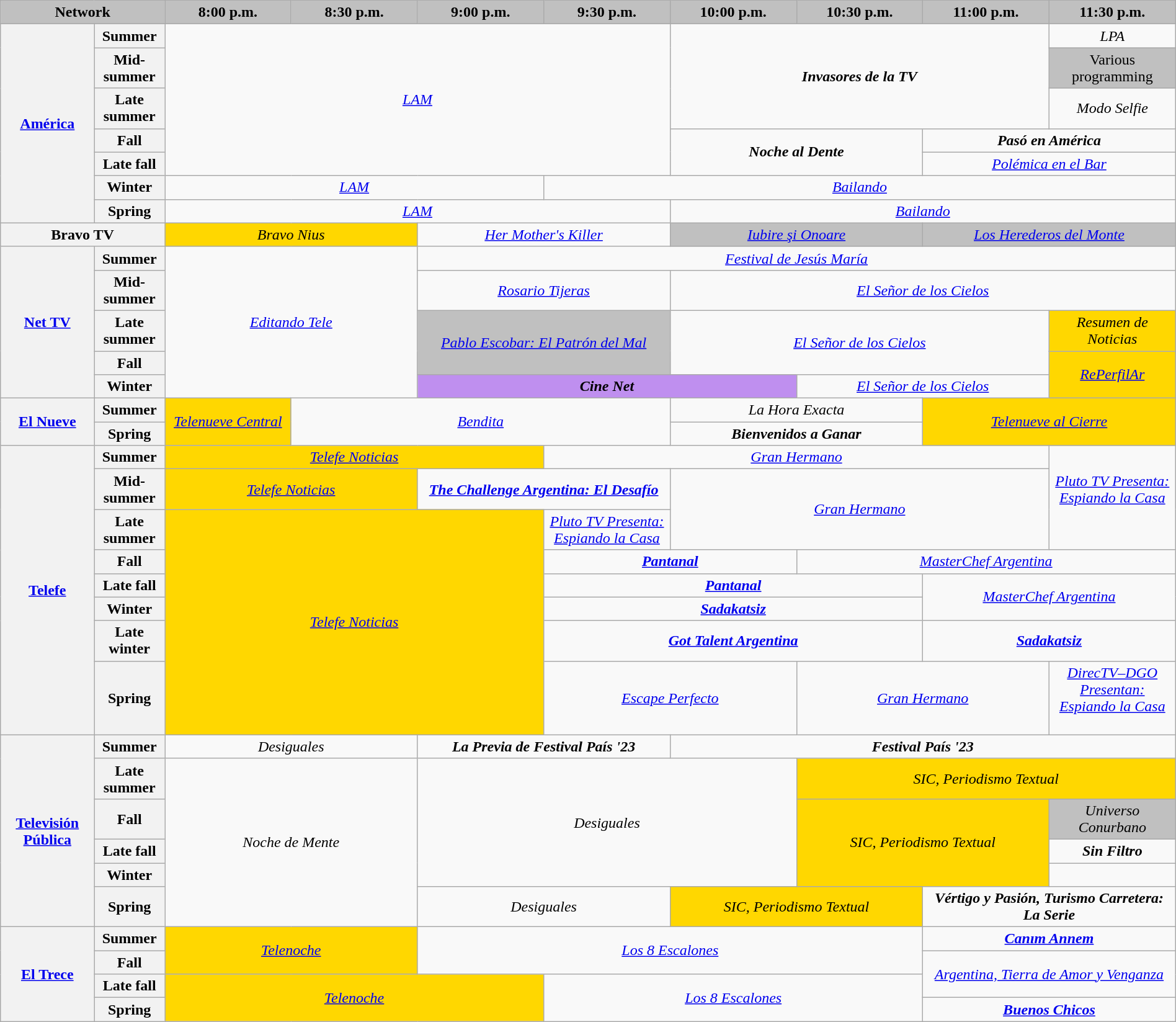<table class="wikitable" style="width:100%;margin-right:0;text-align:center">
<tr>
<th colspan="2" style="background-color:#C0C0C0;width:13%;">Network</th>
<th style="background-color:#C0C0C0;text-align:center;width:10%;">8:00 p.m.</th>
<th style="background-color:#C0C0C0;text-align:center;width:10%;">8:30 p.m.</th>
<th style="background-color:#C0C0C0;text-align:center;width:10%;">9:00 p.m.</th>
<th style="background-color:#C0C0C0;text-align:center;width:10%;">9:30 p.m.</th>
<th style="background-color:#C0C0C0;text-align:center;width:10%;">10:00 p.m.</th>
<th style="background-color:#C0C0C0;text-align:center;width:10%;">10:30 p.m.</th>
<th style="background-color:#C0C0C0;text-align:center;width:10%;">11:00 p.m.</th>
<th style="background-color:#C0C0C0;text-align:center;width:10%;">11:30 p.m.</th>
</tr>
<tr>
<th rowspan="7"><a href='#'>América</a></th>
<th>Summer</th>
<td colspan="4" rowspan="5"><em><a href='#'>LAM</a></em></td>
<td colspan="3" rowspan="3"><strong><em>Invasores de la TV</em></strong></td>
<td><em>LPA</em> </td>
</tr>
<tr>
<th>Mid-summer</th>
<td style="background:#C0C0C0;">Various programming</td>
</tr>
<tr>
<th>Late summer</th>
<td><em>Modo Selfie</em></td>
</tr>
<tr>
<th>Fall</th>
<td colspan="2" rowspan="2"><strong><em>Noche al Dente</em></strong></td>
<td colspan="2"><strong><em>Pasó en América</em></strong></td>
</tr>
<tr>
<th>Late fall</th>
<td colspan="2"><em><a href='#'>Polémica en el Bar</a></em></td>
</tr>
<tr>
<th>Winter</th>
<td colspan="3"><em><a href='#'>LAM</a></em></td>
<td colspan="5"><em><a href='#'>Bailando</a></em> </td>
</tr>
<tr>
<th>Spring</th>
<td colspan="4"><em><a href='#'>LAM</a></em></td>
<td colspan="4"><em><a href='#'>Bailando</a></em></td>
</tr>
<tr>
<th colspan="2">Bravo TV</th>
<td style="background:#ffd700;" colspan="2"><em>Bravo Nius</em></td>
<td colspan="2"><em><a href='#'>Her Mother's Killer</a></em></td>
<td style="background:#C0C0C0;" colspan="2"><em><a href='#'>Iubire şi Onoare</a></em> </td>
<td style="background:#C0C0C0;" colspan="2"><em><a href='#'>Los Herederos del Monte</a></em> </td>
</tr>
<tr>
<th rowspan="5"><a href='#'>Net TV</a></th>
<th>Summer</th>
<td colspan="2" rowspan="5"><em><a href='#'>Editando Tele</a></em></td>
<td colspan="6"><em><a href='#'>Festival de Jesús María</a></em> </td>
</tr>
<tr>
<th>Mid-summer</th>
<td colspan="2"><em><a href='#'>Rosario Tijeras</a></em></td>
<td colspan="4"><em><a href='#'>El Señor de los Cielos</a></em></td>
</tr>
<tr>
<th>Late summer</th>
<td style="background:#C0C0C0;" colspan="2" rowspan="2"><em><a href='#'>Pablo Escobar: El Patrón del Mal</a></em> </td>
<td colspan="3" rowspan="2"><em><a href='#'>El Señor de los Cielos</a></em></td>
<td style="background:#ffd700;"><em>Resumen de Noticias</em></td>
</tr>
<tr>
<th>Fall</th>
<td style="background:#ffd700;" rowspan="2"><em><a href='#'>RePerfilAr</a></em></td>
</tr>
<tr>
<th>Winter</th>
<td style="background:#bf8fef;" colspan="3"><strong><em>Cine Net</em></strong></td>
<td colspan="2"><em><a href='#'>El Señor de los Cielos</a></em></td>
</tr>
<tr>
<th rowspan="2"><a href='#'>El Nueve</a></th>
<th>Summer</th>
<td style="background:#ffd700;" rowspan="2"><em><a href='#'>Telenueve Central</a></em><br></td>
<td colspan="3" rowspan="2"><em><a href='#'>Bendita</a></em></td>
<td colspan="2"><em>La Hora Exacta</em></td>
<td style="background:#ffd700;" colspan="2" rowspan="2"><em><a href='#'>Telenueve al Cierre</a></em><br></td>
</tr>
<tr>
<th>Spring</th>
<td colspan="2"><strong><em>Bienvenidos a Ganar</em></strong></td>
</tr>
<tr>
<th rowspan="8"><a href='#'>Telefe</a></th>
<th>Summer</th>
<td style="background:#ffd700;" colspan="3"><em><a href='#'>Telefe Noticias</a></em></td>
<td colspan="4"><em><a href='#'>Gran Hermano</a></em> </td>
<td rowspan="3"><em><a href='#'>Pluto TV Presenta: Espiando la Casa</a></em><br><br></td>
</tr>
<tr>
<th>Mid-summer</th>
<td style="background:#ffd700;" colspan="2"><em><a href='#'>Telefe Noticias</a></em></td>
<td colspan="2"><strong><em><a href='#'>The Challenge Argentina: El Desafío</a></em></strong> </td>
<td colspan="3" rowspan="2"><em><a href='#'>Gran Hermano</a></em> </td>
</tr>
<tr>
<th>Late summer</th>
<td style="background:#ffd700;" colspan="3" rowspan="6"><em><a href='#'>Telefe Noticias</a></em></td>
<td><em><a href='#'>Pluto TV Presenta: Espiando la Casa</a></em><br></td>
</tr>
<tr>
<th>Fall</th>
<td colspan="2"><strong><em><a href='#'>Pantanal</a></em></strong></td>
<td colspan="3"><em><a href='#'>MasterChef Argentina</a></em></td>
</tr>
<tr>
<th>Late fall</th>
<td colspan="3"><strong><em><a href='#'>Pantanal</a></em></strong> </td>
<td colspan="2" rowspan="2"><em><a href='#'>MasterChef Argentina</a></em></td>
</tr>
<tr>
<th>Winter</th>
<td colspan="3"><strong><em><a href='#'>Sadakatsiz</a></em></strong> </td>
</tr>
<tr>
<th>Late winter</th>
<td colspan="3"><strong><em><a href='#'>Got Talent Argentina</a></em></strong> </td>
<td colspan="2"><strong><em><a href='#'>Sadakatsiz</a></em></strong></td>
</tr>
<tr>
<th>Spring</th>
<td colspan="2"><em><a href='#'>Escape Perfecto</a></em> </td>
<td colspan="2"><em><a href='#'>Gran Hermano</a></em></td>
<td><em><a href='#'>DirecTV–DGO Presentan: Espiando la Casa</a></em><br><br></td>
</tr>
<tr>
<th rowspan="6"><a href='#'>Televisión Pública</a></th>
<th>Summer</th>
<td colspan="2"><em>Desiguales</em></td>
<td colspan="2"><strong><em>La Previa de Festival País '23</em></strong></td>
<td colspan="4"><strong><em>Festival País '23</em></strong> </td>
</tr>
<tr>
<th>Late summer</th>
<td colspan="2" rowspan="5"><em>Noche de Mente</em></td>
<td colspan="3" rowspan="4"><em>Desiguales</em></td>
<td style="background:#ffd700;" colspan="3"><em>SIC, Periodismo Textual</em></td>
</tr>
<tr>
<th>Fall</th>
<td style="background:#ffd700;" colspan="2" rowspan="3"><em>SIC, Periodismo Textual</em></td>
<td style="background:#C0C0C0;"><em>Universo Conurbano</em> </td>
</tr>
<tr>
<th>Late fall</th>
<td><strong><em>Sin Filtro</em></strong></td>
</tr>
<tr>
<th>Winter</th>
<td></td>
</tr>
<tr>
<th>Spring</th>
<td colspan="2"><em>Desiguales</em></td>
<td style="background:#ffd700;" colspan="2"><em>SIC, Periodismo Textual</em></td>
<td colspan="2"><strong><em>Vértigo y Pasión, Turismo Carretera: La Serie</em></strong></td>
</tr>
<tr>
<th rowspan="4"><a href='#'>El Trece</a></th>
<th>Summer</th>
<td style="background:#ffd700;" colspan="2" rowspan="2"><em><a href='#'>Telenoche</a></em></td>
<td colspan="4" rowspan="2"><em><a href='#'>Los 8 Escalones</a></em> </td>
<td colspan="2"><strong><em><a href='#'>Canım Annem</a></em></strong></td>
</tr>
<tr>
<th>Fall</th>
<td colspan="2" rowspan="2"><em><a href='#'>Argentina, Tierra de Amor y Venganza</a></em></td>
</tr>
<tr>
<th>Late fall</th>
<td style="background:#ffd700;" colspan="3" rowspan="2"><em><a href='#'>Telenoche</a></em></td>
<td colspan="3" rowspan="2"><em><a href='#'>Los 8 Escalones</a></em></td>
</tr>
<tr>
<th>Spring</th>
<td colspan="2"><strong><em><a href='#'>Buenos Chicos</a></em></strong></td>
</tr>
</table>
